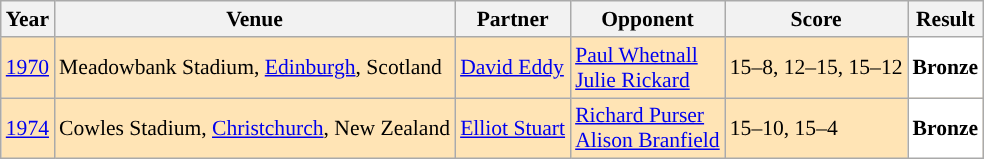<table class="sortable wikitable" style="font-size: 90%;">
<tr>
<th>Year</th>
<th>Venue</th>
<th>Partner</th>
<th>Opponent</th>
<th>Score</th>
<th>Result</th>
</tr>
<tr style="background:#FFE4B5">
<td align="center"><a href='#'>1970</a></td>
<td align="left">Meadowbank Stadium, <a href='#'>Edinburgh</a>, Scotland</td>
<td align="left"> <a href='#'>David Eddy</a></td>
<td align="left"> <a href='#'>Paul Whetnall</a><br> <a href='#'>Julie Rickard</a></td>
<td align="left">15–8, 12–15, 15–12</td>
<td style="text-align:left; background:white"> <strong>Bronze</strong></td>
</tr>
<tr style="background:#FFE4B5">
<td align="center"><a href='#'>1974</a></td>
<td align="left">Cowles Stadium, <a href='#'>Christchurch</a>, New Zealand</td>
<td align="left"> <a href='#'>Elliot Stuart</a></td>
<td align="left"> <a href='#'>Richard Purser</a><br> <a href='#'>Alison Branfield</a></td>
<td align="left">15–10, 15–4</td>
<td style="text-align:left; background:white"> <strong>Bronze</strong></td>
</tr>
</table>
